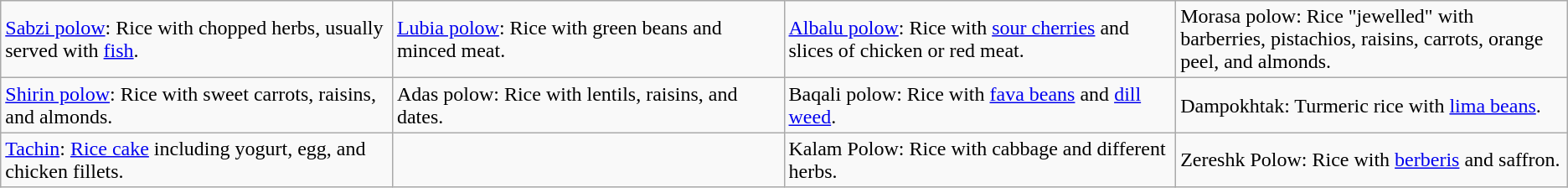<table class="wikitable">
<tr>
<td style="width: 20%;"><a href='#'>Sabzi polow</a>: Rice with chopped herbs, usually served with <a href='#'>fish</a>.</td>
<td style="width: 20%;"><a href='#'>Lubia polow</a>: Rice with green beans and minced meat.</td>
<td style="width: 20%;"><a href='#'>Albalu polow</a>: Rice with <a href='#'>sour cherries</a> and slices of chicken or red meat.</td>
<td style="width: 20%;">Morasa polow: Rice "jewelled" with barberries, pistachios, raisins, carrots, orange peel, and almonds.</td>
</tr>
<tr>
<td><a href='#'>Shirin polow</a>: Rice with sweet carrots, raisins, and almonds.</td>
<td>Adas polow: Rice with lentils, raisins, and dates.</td>
<td>Baqali polow: Rice with <a href='#'>fava beans</a> and <a href='#'>dill weed</a>.</td>
<td>Dampokhtak: Turmeric rice with <a href='#'>lima beans</a>.</td>
</tr>
<tr>
<td><a href='#'>Tachin</a>: <a href='#'>Rice cake</a> including yogurt, egg, and chicken fillets.</td>
<td></td>
<td>Kalam Polow: Rice with cabbage and different herbs.</td>
<td>Zereshk Polow: Rice with <a href='#'>berberis</a> and saffron.</td>
</tr>
</table>
